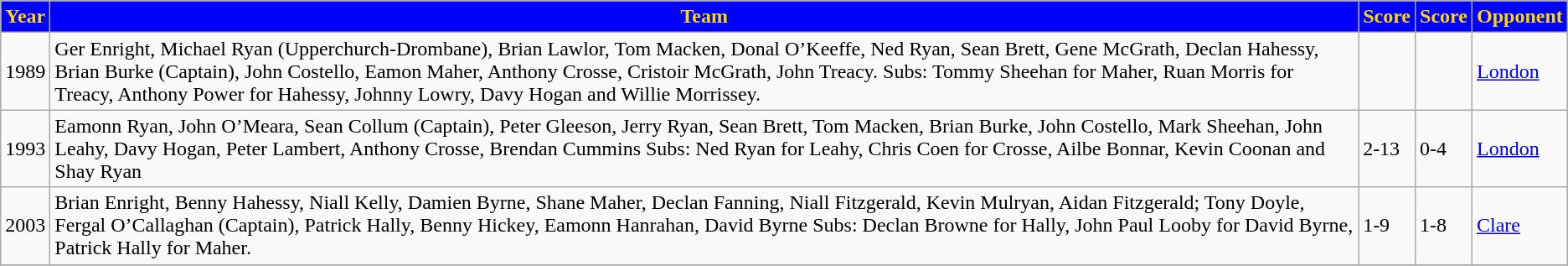<table class="wikitable">
<tr style="text-align:center;background:blue;color:gold;">
<td><strong>Year</strong></td>
<td><strong>Team</strong></td>
<td><strong>Score</strong></td>
<td><strong>Score</strong></td>
<td><strong>Opponent</strong></td>
</tr>
<tr>
<td>1989</td>
<td>Ger Enright, Michael Ryan (Upperchurch-Drombane), Brian Lawlor, Tom Macken, Donal O’Keeffe, Ned Ryan, Sean Brett, Gene McGrath, Declan Hahessy, Brian Burke (Captain), John Costello, Eamon Maher, Anthony Crosse, Cristoir McGrath, John Treacy. Subs: Tommy Sheehan for Maher, Ruan Morris for Treacy, Anthony Power for Hahessy, Johnny Lowry, Davy Hogan and Willie Morrissey.</td>
<td></td>
<td></td>
<td><a href='#'>London</a></td>
</tr>
<tr>
<td>1993</td>
<td>Eamonn Ryan, John O’Meara, Sean Collum (Captain), Peter Gleeson, Jerry Ryan, Sean Brett, Tom Macken, Brian Burke, John Costello, Mark Sheehan, John Leahy, Davy Hogan, Peter Lambert, Anthony Crosse, Brendan Cummins Subs: Ned Ryan for Leahy, Chris Coen for Crosse, Ailbe Bonnar, Kevin Coonan and Shay Ryan</td>
<td>2-13</td>
<td>0-4</td>
<td><a href='#'>London</a></td>
</tr>
<tr>
<td>2003</td>
<td>Brian Enright, Benny Hahessy, Niall Kelly, Damien Byrne, Shane Maher, Declan Fanning, Niall Fitzgerald, Kevin Mulryan, Aidan Fitzgerald; Tony Doyle, Fergal O’Callaghan (Captain), Patrick Hally, Benny Hickey, Eamonn Hanrahan, David Byrne Subs: Declan Browne for Hally, John Paul Looby for David Byrne, Patrick Hally for Maher.</td>
<td>1-9</td>
<td>1-8</td>
<td><a href='#'>Clare</a></td>
</tr>
<tr>
</tr>
</table>
